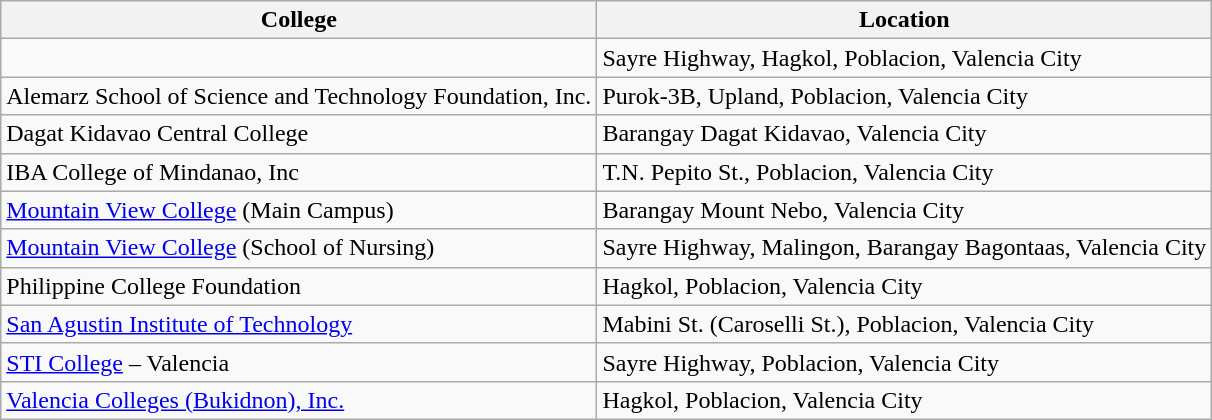<table class="wikitable">
<tr>
<th>College</th>
<th>Location</th>
</tr>
<tr>
<td></td>
<td>Sayre Highway, Hagkol, Poblacion, Valencia City</td>
</tr>
<tr>
<td>Alemarz School of Science and Technology Foundation, Inc.</td>
<td>Purok-3B, Upland, Poblacion, Valencia City</td>
</tr>
<tr>
<td>Dagat Kidavao Central College</td>
<td>Barangay Dagat Kidavao, Valencia City</td>
</tr>
<tr>
<td>IBA College of Mindanao, Inc</td>
<td>T.N. Pepito St., Poblacion, Valencia City</td>
</tr>
<tr>
<td><a href='#'>Mountain View College</a> (Main Campus)</td>
<td>Barangay Mount Nebo, Valencia City</td>
</tr>
<tr>
<td><a href='#'>Mountain View College</a> (School of Nursing)</td>
<td>Sayre Highway, Malingon, Barangay Bagontaas, Valencia City</td>
</tr>
<tr>
<td>Philippine College Foundation</td>
<td>Hagkol, Poblacion, Valencia City</td>
</tr>
<tr>
<td><a href='#'>San Agustin Institute of Technology</a></td>
<td>Mabini St. (Caroselli St.), Poblacion, Valencia City</td>
</tr>
<tr>
<td><a href='#'>STI College</a> – Valencia</td>
<td>Sayre Highway, Poblacion, Valencia City</td>
</tr>
<tr>
<td><a href='#'>Valencia Colleges (Bukidnon), Inc.</a></td>
<td>Hagkol, Poblacion, Valencia City</td>
</tr>
</table>
